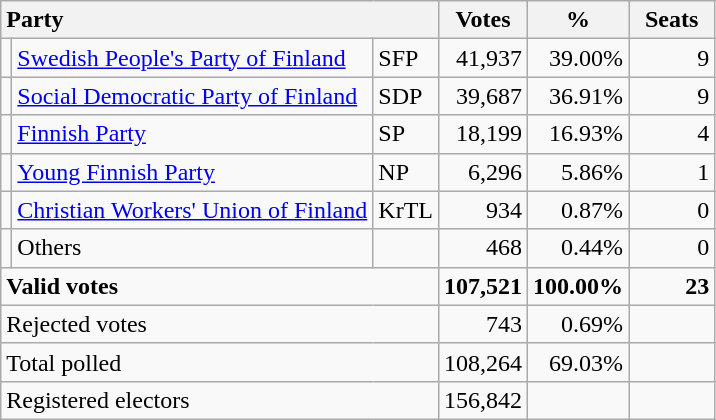<table class="wikitable" border="1" style="text-align:right;">
<tr>
<th style="text-align:left;" colspan=3>Party</th>
<th align=center width="50">Votes</th>
<th align=center width="50">%</th>
<th align=center width="50">Seats</th>
</tr>
<tr>
<td></td>
<td align=left><a href='#'>Swedish People's Party of Finland</a></td>
<td align=left>SFP</td>
<td>41,937</td>
<td>39.00%</td>
<td>9</td>
</tr>
<tr>
<td></td>
<td align=left style="white-space: nowrap;"><a href='#'>Social Democratic Party of Finland</a></td>
<td align=left>SDP</td>
<td>39,687</td>
<td>36.91%</td>
<td>9</td>
</tr>
<tr>
<td></td>
<td align=left><a href='#'>Finnish Party</a></td>
<td align=left>SP</td>
<td>18,199</td>
<td>16.93%</td>
<td>4</td>
</tr>
<tr>
<td></td>
<td align=left><a href='#'>Young Finnish Party</a></td>
<td align=left>NP</td>
<td>6,296</td>
<td>5.86%</td>
<td>1</td>
</tr>
<tr>
<td></td>
<td align=left><a href='#'>Christian Workers' Union of Finland</a></td>
<td align=left>KrTL</td>
<td>934</td>
<td>0.87%</td>
<td>0</td>
</tr>
<tr>
<td></td>
<td align=left>Others</td>
<td align=left></td>
<td>468</td>
<td>0.44%</td>
<td>0</td>
</tr>
<tr style="font-weight:bold">
<td align=left colspan=3>Valid votes</td>
<td>107,521</td>
<td>100.00%</td>
<td>23</td>
</tr>
<tr>
<td align=left colspan=3>Rejected votes</td>
<td>743</td>
<td>0.69%</td>
<td></td>
</tr>
<tr>
<td align=left colspan=3>Total polled</td>
<td>108,264</td>
<td>69.03%</td>
<td></td>
</tr>
<tr>
<td align=left colspan=3>Registered electors</td>
<td>156,842</td>
<td></td>
<td></td>
</tr>
</table>
